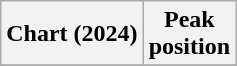<table class="wikitable plainrowheaders" style="text-align:center">
<tr>
<th scope="col">Chart (2024)</th>
<th scope="col">Peak<br>position</th>
</tr>
<tr>
</tr>
</table>
